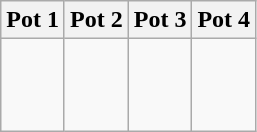<table class="wikitable">
<tr>
<th>Pot 1</th>
<th>Pot 2</th>
<th>Pot 3</th>
<th>Pot 4</th>
</tr>
<tr>
<td style="vertical-align: top;"><br><br><br></td>
<td style="vertical-align: top;"><br><br><br></td>
<td style="vertical-align: top;"><br><br><br></td>
<td style="vertical-align: top;"><br><br><br></td>
</tr>
</table>
